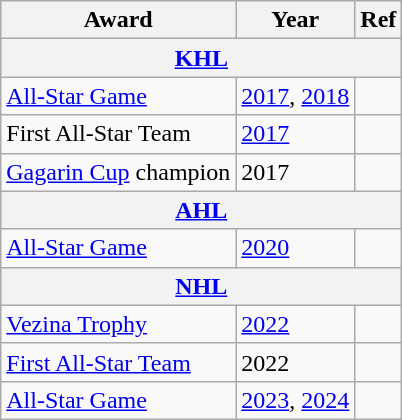<table class="wikitable">
<tr>
<th>Award</th>
<th>Year</th>
<th>Ref</th>
</tr>
<tr>
<th colspan="3"><a href='#'>KHL</a></th>
</tr>
<tr>
<td><a href='#'>All-Star Game</a></td>
<td><a href='#'>2017</a>, <a href='#'>2018</a></td>
<td></td>
</tr>
<tr>
<td>First All-Star Team</td>
<td><a href='#'>2017</a></td>
<td></td>
</tr>
<tr>
<td><a href='#'>Gagarin Cup</a> champion</td>
<td>2017</td>
<td></td>
</tr>
<tr>
<th colspan="3"><a href='#'>AHL</a></th>
</tr>
<tr>
<td><a href='#'>All-Star Game</a></td>
<td><a href='#'>2020</a></td>
<td></td>
</tr>
<tr>
<th colspan="3"><a href='#'>NHL</a></th>
</tr>
<tr>
<td><a href='#'>Vezina Trophy</a></td>
<td><a href='#'>2022</a></td>
<td></td>
</tr>
<tr>
<td><a href='#'>First All-Star Team</a></td>
<td>2022</td>
<td></td>
</tr>
<tr>
<td><a href='#'>All-Star Game</a></td>
<td><a href='#'>2023</a>, <a href='#'>2024</a></td>
<td></td>
</tr>
</table>
